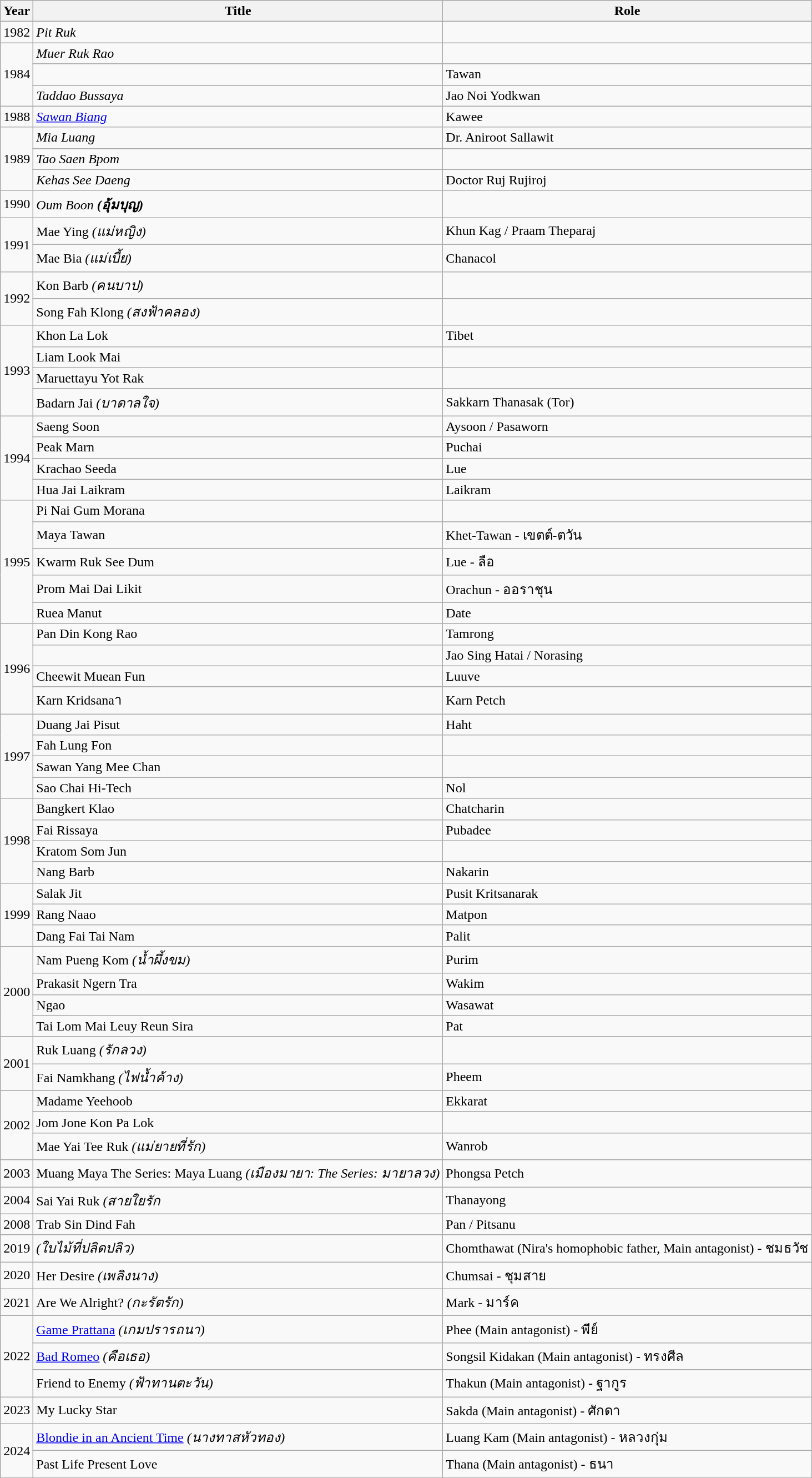<table class="wikitable" style="font-size: 100%;">
<tr>
<th>Year</th>
<th>Title</th>
<th>Role</th>
</tr>
<tr>
<td>1982</td>
<td><em>Pit Ruk</em></td>
<td></td>
</tr>
<tr>
<td rowspan="3">1984</td>
<td><em>Muer Ruk Rao</em></td>
<td></td>
</tr>
<tr>
<td><em></em></td>
<td>Tawan</td>
</tr>
<tr>
<td><em>Taddao Bussaya</em></td>
<td>Jao Noi Yodkwan</td>
</tr>
<tr>
<td>1988</td>
<td><em><a href='#'>Sawan Biang</a></em></td>
<td>Kawee</td>
</tr>
<tr>
<td rowspan="3">1989</td>
<td><em>Mia Luang</em></td>
<td>Dr. Aniroot Sallawit</td>
</tr>
<tr>
<td><em>Tao Saen Bpom</em></td>
<td></td>
</tr>
<tr>
<td><em>Kehas See Daeng</em></td>
<td>Doctor Ruj Rujiroj</td>
</tr>
<tr>
<td rowspan="1">1990</td>
<td><em>Oum Boon<strong> (อุ้มบุญ)</td>
<td></td>
</tr>
<tr>
<td rowspan="2">1991</td>
<td></em> Mae Ying<em> (แม่หญิง)</td>
<td>Khun Kag / Praam Theparaj</td>
</tr>
<tr>
<td></em> Mae Bia<em> (แม่เบี้ย)</td>
<td>Chanacol</td>
</tr>
<tr>
<td rowspan="2">1992</td>
<td></em>Kon Barb<em> (คนบาป)</td>
<td></td>
</tr>
<tr>
<td></em>Song Fah Klong<em> (สงฟ้าคลอง)</td>
<td></td>
</tr>
<tr>
<td rowspan="4">1993</td>
<td></em>Khon La Lok<em></td>
<td>Tibet</td>
</tr>
<tr>
<td></em>Liam Look Mai<em></td>
<td></td>
</tr>
<tr>
<td></em>Maruettayu Yot Rak<em></td>
<td></td>
</tr>
<tr>
<td></em>Badarn Jai<em> (บาดาลใจ)</td>
<td>Sakkarn Thanasak (Tor)</td>
</tr>
<tr>
<td rowspan="4">1994</td>
<td></em>Saeng Soon<em></td>
<td>Aysoon / Pasaworn</td>
</tr>
<tr>
<td></em>Peak Marn<em></td>
<td>Puchai</td>
</tr>
<tr>
<td></em>Krachao Seeda<em></td>
<td>Lue</td>
</tr>
<tr>
<td></em>Hua Jai Laikram<em></td>
<td>Laikram</td>
</tr>
<tr>
<td rowspan="5">1995</td>
<td></em>Pi Nai Gum Morana <em></td>
</tr>
<tr>
<td></em>Maya Tawan<em></td>
<td>Khet-Tawan - เขตต์-ตวัน</td>
</tr>
<tr>
<td></em>Kwarm Ruk See Dum<em></td>
<td>Lue - ลือ</td>
</tr>
<tr>
<td></em>Prom Mai Dai Likit <em></td>
<td>Orachun - ออราชุน</td>
</tr>
<tr>
<td></em>Ruea Manut<em></td>
<td>Date</td>
</tr>
<tr>
<td rowspan="4">1996</td>
<td></em>Pan Din Kong Rao<em></td>
<td>Tamrong</td>
</tr>
<tr>
<td></em><em></td>
<td>Jao Sing Hatai / Norasing</td>
</tr>
<tr>
<td></em>Cheewit Muean Fun<em></td>
<td>Luuve</td>
</tr>
<tr>
<td></em>Karn Kridsanaา<em></td>
<td>Karn Petch</td>
</tr>
<tr>
<td rowspan="4">1997</td>
<td></em>Duang Jai Pisut<em></td>
<td>Haht</td>
</tr>
<tr>
<td></em>Fah Lung Fon<em></td>
<td></td>
</tr>
<tr>
<td></em>Sawan Yang Mee Chan<em></td>
<td></td>
</tr>
<tr>
<td></em>Sao Chai Hi-Tech<em></td>
<td>Nol</td>
</tr>
<tr>
<td rowspan="4">1998</td>
<td></em>Bangkert Klao<em></td>
<td>Chatcharin</td>
</tr>
<tr>
<td></em>Fai Rissaya<em></td>
<td>Pubadee</td>
</tr>
<tr>
<td></em>Kratom Som Jun<em></td>
<td></td>
</tr>
<tr>
<td></em>Nang Barb<em></td>
<td>Nakarin</td>
</tr>
<tr>
<td rowspan="3">1999</td>
<td></em>Salak Jit<em></td>
<td>Pusit Kritsanarak</td>
</tr>
<tr>
<td></em>Rang Naao<em></td>
<td>Matpon</td>
</tr>
<tr>
<td></em>Dang Fai Tai Nam<em></td>
<td>Palit</td>
</tr>
<tr>
<td rowspan="4">2000</td>
<td></em>Nam Pueng Kom<em> (น้ำผึ้งขม)</td>
<td>Purim</td>
</tr>
<tr>
<td></em>Prakasit Ngern Tra<em></td>
<td>Wakim</td>
</tr>
<tr>
<td></em>Ngao<em></td>
<td>Wasawat</td>
</tr>
<tr>
<td></em>Tai Lom Mai Leuy Reun Sira<em></td>
<td>Pat</td>
</tr>
<tr>
<td rowspan="2">2001</td>
<td></em>Ruk Luang<em> (รักลวง)</td>
<td></td>
</tr>
<tr>
<td></em>Fai Namkhang<em> (ไฟน้ำค้าง)</td>
<td>Pheem</td>
</tr>
<tr>
<td rowspan="3">2002</td>
<td></em>Madame Yeehoob<em></td>
<td>Ekkarat</td>
</tr>
<tr>
<td></em>Jom Jone Kon Pa Lok<em></td>
<td></td>
</tr>
<tr>
<td></em>Mae Yai Tee Ruk<em> (แม่ยายที่รัก)</td>
<td>Wanrob</td>
</tr>
<tr>
<td>2003</td>
<td></em>Muang Maya The Series: Maya Luang<em> (เมืองมายา: The Series: มายาลวง)</td>
<td></em>Phongsa Petch<em></td>
</tr>
<tr>
<td>2004</td>
<td></em>Sai Yai Ruk<em> (สายใยรัก</td>
<td>Thanayong</td>
</tr>
<tr>
<td>2008</td>
<td></em>Trab Sin Dind Fah<em></td>
<td>Pan / Pitsanu</td>
</tr>
<tr>
<td>2019</td>
<td></em><em> (ใบไม้ที่ปลิดปลิว)</td>
<td>Chomthawat (Nira's homophobic father, Main antagonist) - ชมธวัช</td>
</tr>
<tr>
<td>2020</td>
<td></em>Her Desire<em> (เพลิงนาง)</td>
<td>Chumsai - ชุมสาย</td>
</tr>
<tr>
<td>2021</td>
<td></em>Are We Alright?<em> (กะรัตรัก)</td>
<td>Mark - มาร์ค</td>
</tr>
<tr>
<td rowspan="3">2022</td>
<td></em><a href='#'>Game Prattana</a><em> (เกมปรารถนา)</td>
<td>Phee (Main antagonist) - พีย์</td>
</tr>
<tr>
<td></em><a href='#'>Bad Romeo</a><em> (คือเธอ)</td>
<td>Songsil Kidakan (Main antagonist) - ทรงศีล</td>
</tr>
<tr>
<td></em>Friend to Enemy<em> (ฟ้าทานตะวัน)</td>
<td>Thakun (Main antagonist) - ฐากูร</td>
</tr>
<tr>
<td>2023</td>
<td></em>My Lucky Star<em></td>
<td>Sakda (Main antagonist) - ศักดา</td>
</tr>
<tr>
<td rowspan="2">2024</td>
<td></em><a href='#'>Blondie in an Ancient Time</a><em> (นางทาสหัวทอง)</td>
<td>Luang Kam (Main antagonist) - หลวงกุ่ม </td>
</tr>
<tr>
<td></em>Past Life Present Love<em></td>
<td>Thana (Main antagonist) - ธนา</td>
</tr>
<tr>
</tr>
</table>
